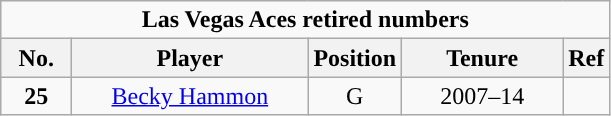<table class="wikitable sortable" style="text-align:center">
<tr>
<td colspan="5"><strong>Las Vegas Aces retired numbers</strong></td>
</tr>
<tr>
<th style="width:40px; ">No.</th>
<th style="width:150px; ">Player</th>
<th style="width:40px; ">Position</th>
<th style="width:100px; ">Tenure</th>
<th style="width:20px; ">Ref</th>
</tr>
<tr>
<td><strong>25</strong></td>
<td><a href='#'>Becky Hammon</a> </td>
<td>G</td>
<td>2007–14</td>
<td></td>
</tr>
</table>
